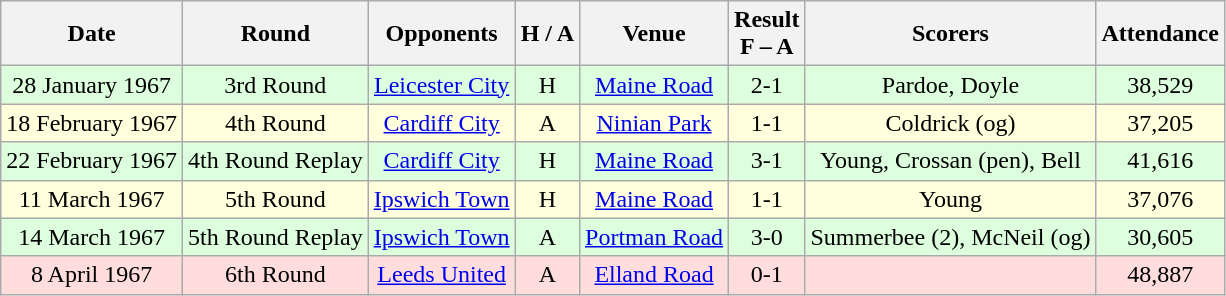<table class="wikitable" style="text-align:center">
<tr>
<th>Date</th>
<th>Round</th>
<th>Opponents</th>
<th>H / A</th>
<th>Venue</th>
<th>Result<br>F – A</th>
<th>Scorers</th>
<th>Attendance</th>
</tr>
<tr bgcolor="#ddffdd">
<td>28 January 1967</td>
<td>3rd Round</td>
<td><a href='#'>Leicester City</a></td>
<td>H</td>
<td><a href='#'>Maine Road</a></td>
<td>2-1</td>
<td>Pardoe, Doyle</td>
<td>38,529</td>
</tr>
<tr bgcolor="#ffffdd">
<td>18 February 1967</td>
<td>4th Round</td>
<td><a href='#'>Cardiff City</a></td>
<td>A</td>
<td><a href='#'>Ninian Park</a></td>
<td>1-1</td>
<td>Coldrick (og)</td>
<td>37,205</td>
</tr>
<tr bgcolor="#ddffdd">
<td>22 February 1967</td>
<td>4th Round Replay</td>
<td><a href='#'>Cardiff City</a></td>
<td>H</td>
<td><a href='#'>Maine Road</a></td>
<td>3-1</td>
<td>Young, Crossan (pen), Bell</td>
<td>41,616</td>
</tr>
<tr bgcolor="#ffffdd">
<td>11 March 1967</td>
<td>5th Round</td>
<td><a href='#'>Ipswich Town</a></td>
<td>H</td>
<td><a href='#'>Maine Road</a></td>
<td>1-1</td>
<td>Young</td>
<td>37,076</td>
</tr>
<tr bgcolor="#ddffdd">
<td>14 March 1967</td>
<td>5th Round Replay</td>
<td><a href='#'>Ipswich Town</a></td>
<td>A</td>
<td><a href='#'>Portman Road</a></td>
<td>3-0</td>
<td>Summerbee (2), McNeil (og)</td>
<td>30,605</td>
</tr>
<tr bgcolor="#ffdddd">
<td>8 April 1967</td>
<td>6th Round</td>
<td><a href='#'>Leeds United</a></td>
<td>A</td>
<td><a href='#'>Elland Road</a></td>
<td>0-1</td>
<td></td>
<td>48,887</td>
</tr>
</table>
